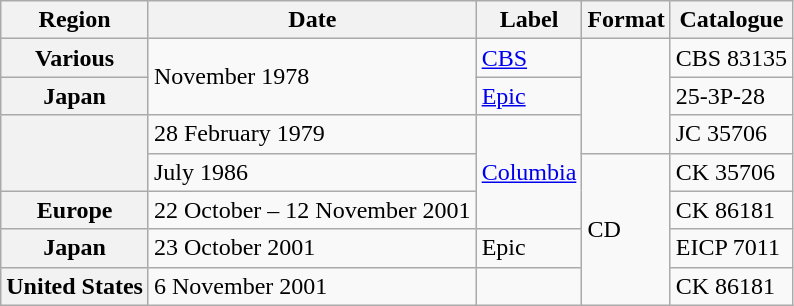<table class="wikitable plainrowheaders">
<tr>
<th scope="col">Region</th>
<th scope="col">Date</th>
<th scope="col">Label</th>
<th scope="col">Format</th>
<th scope="col">Catalogue</th>
</tr>
<tr>
<th scope="row">Various</th>
<td scope="row" rowspan="2">November 1978</td>
<td scope="row"><a href='#'>CBS</a></td>
<td scope="row" rowspan="3"></td>
<td scope="row">CBS 83135</td>
</tr>
<tr>
<th scope="row">Japan</th>
<td scope="row"><a href='#'>Epic</a></td>
<td scope="row">25-3P-28</td>
</tr>
<tr>
<th scope="row" rowspan="2"></th>
<td scope="row">28 February 1979</td>
<td scope="row" rowspan="3"><a href='#'>Columbia</a></td>
<td scope="row">JC 35706</td>
</tr>
<tr>
<td scope="row">July 1986</td>
<td scope="row" rowspan="4">CD</td>
<td scope="row">CK 35706</td>
</tr>
<tr>
<th scope="row">Europe</th>
<td scope="row">22 October – 12 November 2001</td>
<td scope="row">CK 86181</td>
</tr>
<tr>
<th scope="row">Japan</th>
<td scope="row">23 October 2001</td>
<td scope="row">Epic</td>
<td scope="row">EICP 7011</td>
</tr>
<tr>
<th scope="row">United States</th>
<td scope="row">6 November 2001</td>
<td scope="row"></td>
<td scope="row">CK 86181</td>
</tr>
</table>
